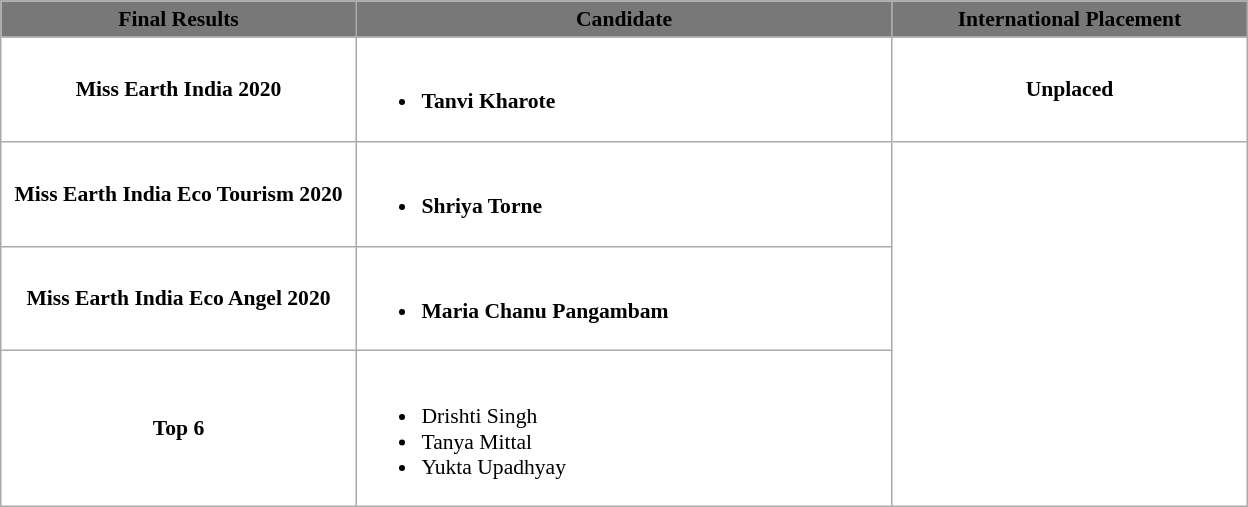<table class="sortable" border="5" cellpadding="3" cellspacing="0" style="margin:1em 1em 1em 0; background:#fff; border:1px #aaa solid; border-collapse:collapse; font-size:90%;">
<tr colspan="10" style="background:#787878; text-align:center;">
<td style="width:230px;"><span><strong>Final Results</strong></span></td>
<td style="width:350px;"><span><strong>Candidate</strong></span></td>
<td style="width:230px;"><span><strong>International Placement</strong></span></td>
</tr>
<tr>
<th>Miss Earth India 2020</th>
<td><br><ul><li><strong>Tanvi Kharote</strong></li></ul></td>
<th>Unplaced</th>
</tr>
<tr>
<th>Miss Earth India Eco Tourism 2020</th>
<td><br><ul><li><strong>Shriya Torne</strong></li></ul></td>
</tr>
<tr>
<th>Miss Earth India Eco Angel 2020</th>
<td><br><ul><li><strong>Maria Chanu Pangambam</strong></li></ul></td>
</tr>
<tr>
<th>Top 6</th>
<td><br><ul><li>Drishti Singh</li><li>Tanya Mittal</li><li>Yukta Upadhyay</li></ul></td>
</tr>
</table>
